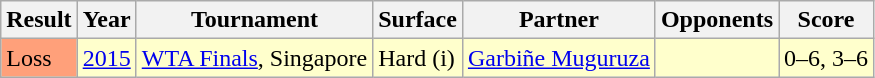<table class="sortable wikitable">
<tr>
<th>Result</th>
<th>Year</th>
<th>Tournament</th>
<th>Surface</th>
<th>Partner</th>
<th>Opponents</th>
<th>Score</th>
</tr>
<tr bgcolor=#FFFFCC>
<td bgcolor=ffa07a>Loss</td>
<td><a href='#'>2015</a></td>
<td><a href='#'>WTA Finals</a>, Singapore</td>
<td>Hard (i)</td>
<td> <a href='#'>Garbiñe Muguruza</a></td>
<td></td>
<td>0–6, 3–6</td>
</tr>
</table>
